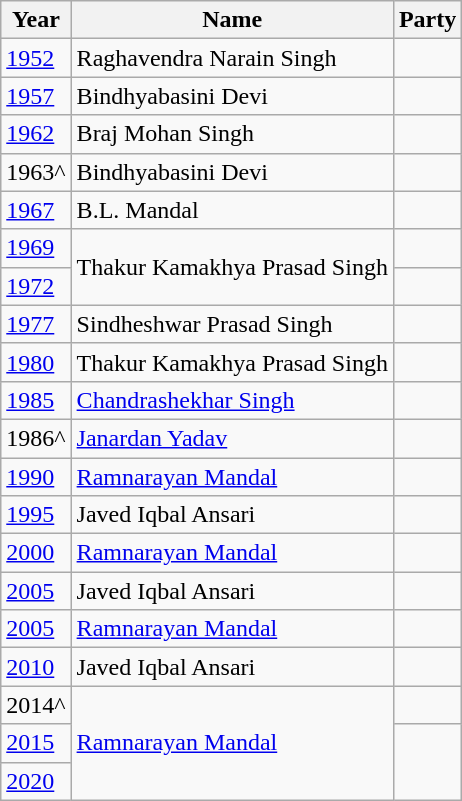<table class="wikitable sortable">
<tr>
<th>Year</th>
<th>Name</th>
<th colspan="2">Party</th>
</tr>
<tr>
<td><a href='#'>1952</a></td>
<td>Raghavendra Narain Singh</td>
<td></td>
</tr>
<tr>
<td><a href='#'>1957</a></td>
<td>Bindhyabasini Devi</td>
</tr>
<tr>
<td><a href='#'>1962</a></td>
<td>Braj Mohan Singh</td>
<td></td>
</tr>
<tr>
<td>1963^</td>
<td>Bindhyabasini Devi</td>
<td></td>
</tr>
<tr>
<td><a href='#'>1967</a></td>
<td>B.L. Mandal</td>
<td></td>
</tr>
<tr>
<td><a href='#'>1969</a></td>
<td rowspan="2">Thakur Kamakhya Prasad Singh</td>
<td></td>
</tr>
<tr>
<td><a href='#'>1972</a></td>
</tr>
<tr>
<td><a href='#'>1977</a></td>
<td>Sindheshwar Prasad Singh</td>
<td></td>
</tr>
<tr>
<td><a href='#'>1980</a></td>
<td>Thakur Kamakhya Prasad Singh</td>
<td></td>
</tr>
<tr>
<td><a href='#'>1985</a></td>
<td><a href='#'>Chandrashekhar Singh</a></td>
</tr>
<tr>
<td>1986^</td>
<td><a href='#'>Janardan Yadav</a></td>
<td></td>
</tr>
<tr>
<td><a href='#'>1990</a></td>
<td><a href='#'>Ramnarayan Mandal</a></td>
</tr>
<tr>
<td><a href='#'>1995</a></td>
<td>Javed Iqbal Ansari</td>
<td></td>
</tr>
<tr>
<td><a href='#'>2000</a></td>
<td><a href='#'>Ramnarayan Mandal</a></td>
<td></td>
</tr>
<tr>
<td><a href='#'>2005</a></td>
<td>Javed Iqbal Ansari</td>
<td></td>
</tr>
<tr>
<td><a href='#'>2005</a></td>
<td><a href='#'>Ramnarayan Mandal</a></td>
<td></td>
</tr>
<tr>
<td><a href='#'>2010</a></td>
<td>Javed Iqbal Ansari</td>
<td></td>
</tr>
<tr>
<td>2014^</td>
<td rowspan="3"><a href='#'>Ramnarayan Mandal</a></td>
<td></td>
</tr>
<tr>
<td><a href='#'>2015</a></td>
</tr>
<tr>
<td><a href='#'>2020</a></td>
</tr>
</table>
